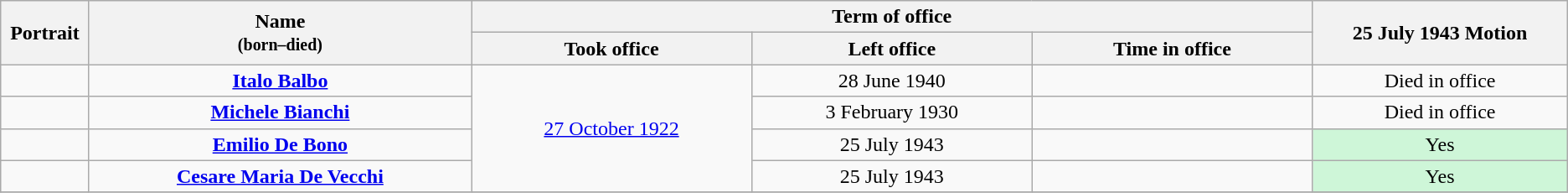<table class="wikitable" style="text-align:center;" style="width=90%">
<tr>
<th width=1% rowspan=2>Portrait</th>
<th width=15% rowspan=2>Name<br><small>(born–died)</small></th>
<th width=30% colspan=3>Term of office</th>
<th width=10% rowspan=2>25 July 1943 Motion</th>
</tr>
<tr style="text-align:center;">
<th width=11%>Took office</th>
<th width=11%>Left office</th>
<th width=11%>Time in office</th>
</tr>
<tr>
<td></td>
<td><strong><a href='#'>Italo Balbo</a></strong><br></td>
<td rowspan=4><a href='#'>27 October 1922</a></td>
<td>28 June 1940</td>
<td></td>
<td align=center>Died in office</td>
</tr>
<tr>
<td></td>
<td><strong><a href='#'>Michele Bianchi</a></strong><br></td>
<td>3 February 1930</td>
<td></td>
<td align=center>Died in office</td>
</tr>
<tr>
<td></td>
<td><strong><a href='#'>Emilio De Bono</a></strong><br></td>
<td>25 July 1943</td>
<td></td>
<td align=center style="background:#CEF6D8">Yes</td>
</tr>
<tr>
<td></td>
<td><strong><a href='#'>Cesare Maria De Vecchi</a></strong><br></td>
<td>25 July 1943</td>
<td></td>
<td align=center style="background:#CEF6D8">Yes</td>
</tr>
<tr>
</tr>
</table>
